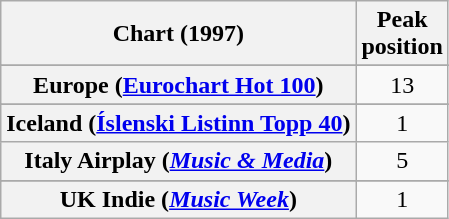<table class="wikitable sortable plainrowheaders" style="text-align:center">
<tr>
<th>Chart (1997)</th>
<th>Peak<br>position</th>
</tr>
<tr>
</tr>
<tr>
<th scope="row">Europe (<a href='#'>Eurochart Hot 100</a>)</th>
<td>13</td>
</tr>
<tr>
</tr>
<tr>
</tr>
<tr>
<th scope="row">Iceland (<a href='#'>Íslenski Listinn Topp 40</a>)</th>
<td>1</td>
</tr>
<tr>
<th scope="row">Italy Airplay (<em><a href='#'>Music & Media</a></em>)</th>
<td>5</td>
</tr>
<tr>
</tr>
<tr>
</tr>
<tr>
</tr>
<tr>
</tr>
<tr>
</tr>
<tr>
</tr>
<tr>
</tr>
<tr>
<th scope="row">UK Indie (<em><a href='#'>Music Week</a></em>)</th>
<td>1</td>
</tr>
</table>
